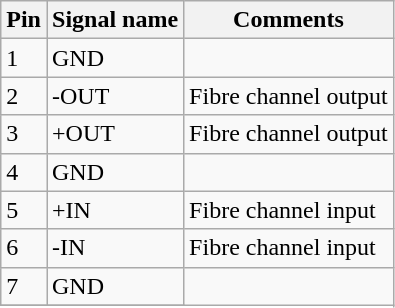<table class="wikitable">
<tr>
<th>Pin</th>
<th>Signal name</th>
<th>Comments</th>
</tr>
<tr>
<td>1</td>
<td>GND</td>
</tr>
<tr>
<td>2</td>
<td>-OUT</td>
<td>Fibre channel output</td>
</tr>
<tr>
<td>3</td>
<td>+OUT</td>
<td>Fibre channel output</td>
</tr>
<tr>
<td>4</td>
<td>GND</td>
</tr>
<tr>
<td>5</td>
<td>+IN</td>
<td>Fibre channel input</td>
</tr>
<tr>
<td>6</td>
<td>-IN</td>
<td>Fibre channel input</td>
</tr>
<tr>
<td>7</td>
<td>GND</td>
</tr>
<tr>
</tr>
</table>
